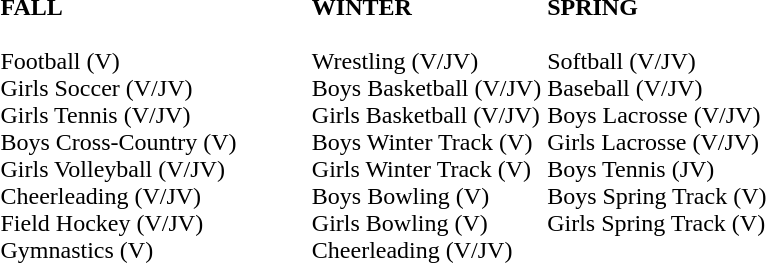<table>
<tr>
<td valign="top"><br><div>
	<strong>FALL          </strong></div>
<div>
	<strong>                                      </strong></div>
<div>
	Football (V)                               </div>
<div>
	Girls Soccer (V/JV)</div>
<div>
	Girls Tennis (V/JV)</div>
<div>
	Boys Cross-Country (V)</div>
<div>
	Girls Volleyball (V/JV)</div>
<div>
	Cheerleading (V/JV)</div>
<div>
	Field Hockey (V/JV)</div>
<div>
	Gymnastics (V)</div></td>
<td valign="top"><br><div>
	<strong>WINTER</strong></div>
<div>
	 </div>
<div>
	Wrestling (V/JV)</div>
<div>
	Boys Basketball (V/JV)</div>
<div>
	Girls Basketball (V/JV)</div>
<div>
	Boys Winter Track (V)</div>
<div>
	Girls Winter Track (V)</div>
<div>
	Boys Bowling (V)</div>
<div>
	Girls Bowling (V)</div>
<div>
	Cheerleading (V/JV)</div></td>
<td valign="top"><br><div>
	<strong>SPRING</strong></div>
<div>
	 </div>
<div>
	Softball (V/JV)</div>
<div>
	Baseball (V/JV)</div>
<div>
	Boys Lacrosse (V/JV)</div>
<div>
	Girls Lacrosse (V/JV)</div>
<div>
	Boys Tennis (JV)</div>
<div>
	Boys Spring Track (V)</div>
<div>
	Girls Spring Track (V)</div></td>
</tr>
</table>
